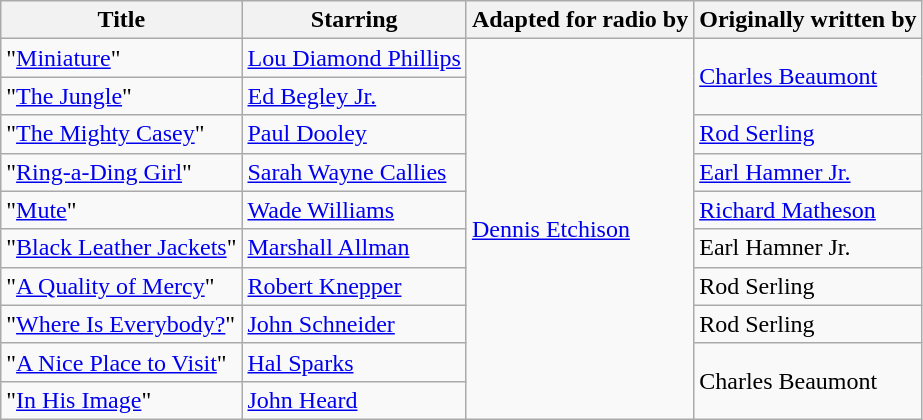<table class="wikitable">
<tr>
<th>Title</th>
<th>Starring</th>
<th>Adapted for radio by</th>
<th>Originally written by</th>
</tr>
<tr>
<td>"<a href='#'>Miniature</a>"</td>
<td><a href='#'>Lou Diamond Phillips</a></td>
<td rowspan="10"><a href='#'>Dennis Etchison</a></td>
<td rowspan="2"><a href='#'>Charles Beaumont</a></td>
</tr>
<tr>
<td>"<a href='#'>The Jungle</a>"</td>
<td><a href='#'>Ed Begley Jr.</a></td>
</tr>
<tr>
<td>"<a href='#'>The Mighty Casey</a>"</td>
<td><a href='#'>Paul Dooley</a></td>
<td><a href='#'>Rod Serling</a></td>
</tr>
<tr>
<td>"<a href='#'>Ring-a-Ding Girl</a>"</td>
<td><a href='#'>Sarah Wayne Callies</a></td>
<td><a href='#'>Earl Hamner Jr.</a></td>
</tr>
<tr>
<td>"<a href='#'>Mute</a>"</td>
<td><a href='#'>Wade Williams</a></td>
<td><a href='#'>Richard Matheson</a></td>
</tr>
<tr>
<td>"<a href='#'>Black Leather Jackets</a>"</td>
<td><a href='#'>Marshall Allman</a></td>
<td>Earl Hamner Jr.</td>
</tr>
<tr>
<td>"<a href='#'>A Quality of Mercy</a>"</td>
<td><a href='#'>Robert Knepper</a></td>
<td>Rod Serling</td>
</tr>
<tr>
<td>"<a href='#'>Where Is Everybody?</a>"</td>
<td><a href='#'>John Schneider</a></td>
<td>Rod Serling</td>
</tr>
<tr>
<td>"<a href='#'>A Nice Place to Visit</a>"</td>
<td><a href='#'>Hal Sparks</a></td>
<td rowspan="2">Charles Beaumont</td>
</tr>
<tr>
<td>"<a href='#'>In His Image</a>"</td>
<td><a href='#'>John Heard</a></td>
</tr>
</table>
